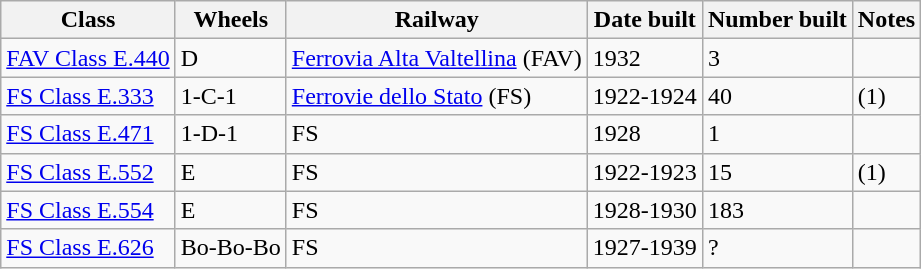<table class="wikitable">
<tr>
<th>Class</th>
<th>Wheels</th>
<th>Railway</th>
<th>Date built</th>
<th>Number built</th>
<th>Notes</th>
</tr>
<tr>
<td><a href='#'>FAV Class E.440</a></td>
<td>D</td>
<td><a href='#'>Ferrovia Alta Valtellina</a> (FAV)</td>
<td>1932</td>
<td>3</td>
<td></td>
</tr>
<tr>
<td><a href='#'>FS Class E.333</a></td>
<td>1-C-1</td>
<td><a href='#'>Ferrovie dello Stato</a> (FS)</td>
<td>1922-1924</td>
<td>40</td>
<td>(1)</td>
</tr>
<tr>
<td><a href='#'>FS Class E.471</a></td>
<td>1-D-1</td>
<td>FS</td>
<td>1928</td>
<td>1</td>
<td></td>
</tr>
<tr>
<td><a href='#'>FS Class E.552</a></td>
<td>E</td>
<td>FS</td>
<td>1922-1923</td>
<td>15</td>
<td>(1)</td>
</tr>
<tr>
<td><a href='#'>FS Class E.554</a></td>
<td>E</td>
<td>FS</td>
<td>1928-1930</td>
<td>183</td>
<td></td>
</tr>
<tr>
<td><a href='#'>FS Class E.626</a></td>
<td>Bo-Bo-Bo</td>
<td>FS</td>
<td>1927-1939</td>
<td>?</td>
<td></td>
</tr>
</table>
